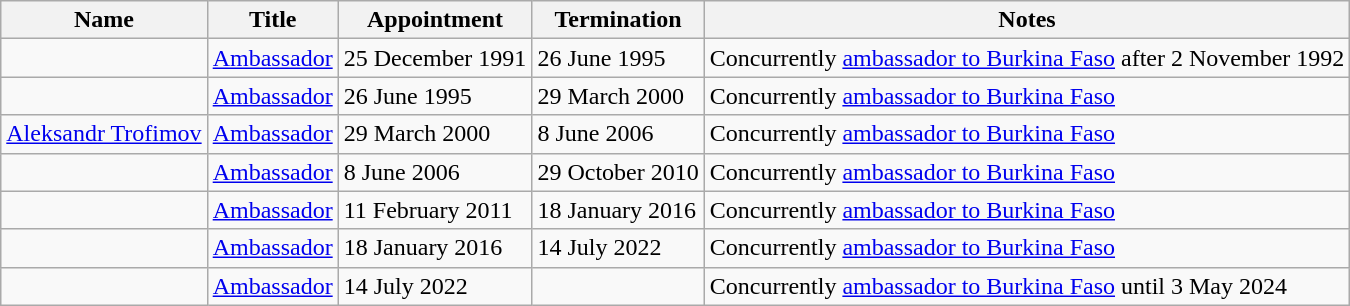<table class="wikitable">
<tr valign="middle">
<th>Name</th>
<th>Title</th>
<th>Appointment</th>
<th>Termination</th>
<th>Notes</th>
</tr>
<tr>
<td></td>
<td><a href='#'>Ambassador</a></td>
<td>25 December 1991</td>
<td>26 June 1995</td>
<td>Concurrently <a href='#'>ambassador to Burkina Faso</a> after 2 November 1992</td>
</tr>
<tr>
<td></td>
<td><a href='#'>Ambassador</a></td>
<td>26 June 1995</td>
<td>29 March 2000</td>
<td>Concurrently <a href='#'>ambassador to Burkina Faso</a></td>
</tr>
<tr>
<td><a href='#'>Aleksandr Trofimov</a></td>
<td><a href='#'>Ambassador</a></td>
<td>29 March 2000</td>
<td>8 June 2006</td>
<td>Concurrently <a href='#'>ambassador to Burkina Faso</a></td>
</tr>
<tr>
<td></td>
<td><a href='#'>Ambassador</a></td>
<td>8 June 2006</td>
<td>29 October 2010</td>
<td>Concurrently <a href='#'>ambassador to Burkina Faso</a></td>
</tr>
<tr>
<td></td>
<td><a href='#'>Ambassador</a></td>
<td>11 February 2011</td>
<td>18 January 2016</td>
<td>Concurrently <a href='#'>ambassador to Burkina Faso</a></td>
</tr>
<tr>
<td></td>
<td><a href='#'>Ambassador</a></td>
<td>18 January 2016</td>
<td>14 July 2022</td>
<td>Concurrently <a href='#'>ambassador to Burkina Faso</a></td>
</tr>
<tr>
<td></td>
<td><a href='#'>Ambassador</a></td>
<td>14 July 2022</td>
<td></td>
<td>Concurrently <a href='#'>ambassador to Burkina Faso</a> until 3 May 2024</td>
</tr>
</table>
